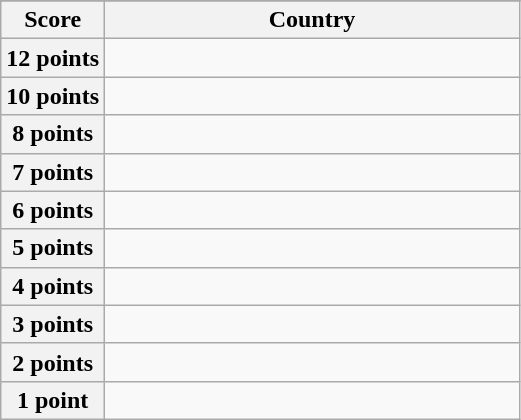<table class="wikitable">
<tr>
</tr>
<tr>
<th scope="col" width="20%">Score</th>
<th scope="col">Country</th>
</tr>
<tr>
<th scope="row">12 points</th>
<td></td>
</tr>
<tr>
<th scope="row">10 points</th>
<td></td>
</tr>
<tr>
<th scope="row">8 points</th>
<td></td>
</tr>
<tr>
<th scope="row">7 points</th>
<td></td>
</tr>
<tr>
<th scope="row">6 points</th>
<td></td>
</tr>
<tr>
<th scope="row">5 points</th>
<td></td>
</tr>
<tr>
<th scope="row">4 points</th>
<td></td>
</tr>
<tr>
<th scope="row">3 points</th>
<td></td>
</tr>
<tr>
<th scope="row">2 points</th>
<td></td>
</tr>
<tr>
<th scope="row">1 point</th>
<td></td>
</tr>
</table>
